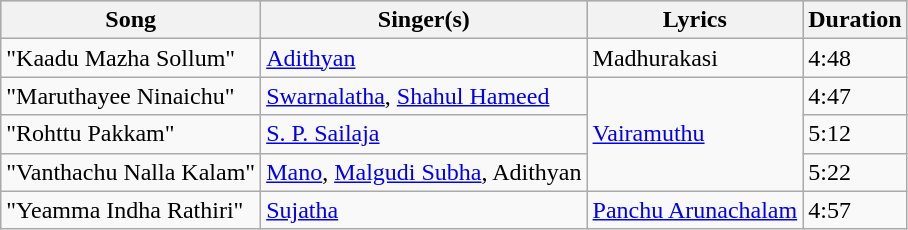<table class="wikitable">
<tr style="background:#ccc; text-align:center;">
<th>Song</th>
<th>Singer(s)</th>
<th>Lyrics</th>
<th>Duration</th>
</tr>
<tr>
<td>"Kaadu Mazha Sollum"</td>
<td><a href='#'>Adithyan</a></td>
<td>Madhurakasi</td>
<td>4:48</td>
</tr>
<tr>
<td>"Maruthayee Ninaichu"</td>
<td><a href='#'>Swarnalatha</a>, <a href='#'>Shahul Hameed</a></td>
<td rowspan=3><a href='#'>Vairamuthu</a></td>
<td>4:47</td>
</tr>
<tr>
<td>"Rohttu Pakkam"</td>
<td><a href='#'>S. P. Sailaja</a></td>
<td>5:12</td>
</tr>
<tr>
<td>"Vanthachu Nalla Kalam"</td>
<td><a href='#'>Mano</a>, <a href='#'>Malgudi Subha</a>, Adithyan</td>
<td>5:22</td>
</tr>
<tr>
<td>"Yeamma Indha Rathiri"</td>
<td><a href='#'>Sujatha</a></td>
<td><a href='#'>Panchu Arunachalam</a></td>
<td>4:57</td>
</tr>
</table>
